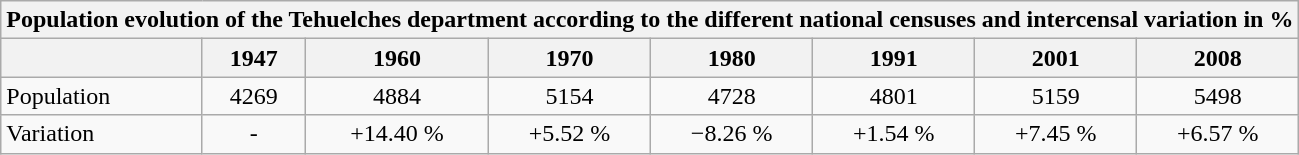<table class="wikitable">
<tr>
<th bgcolor=black colspan=20 style="color:black;">Population evolution of the Tehuelches department according to the different national censuses and intercensal variation in %</th>
</tr>
<tr>
<th></th>
<th>1947</th>
<th>1960</th>
<th>1970</th>
<th>1980</th>
<th>1991</th>
<th>2001</th>
<th>2008</th>
</tr>
<tr>
<td>Population</td>
<td align=center>4269</td>
<td align=center>4884</td>
<td align=center>5154</td>
<td align=center>4728</td>
<td align=center>4801</td>
<td align=center>5159</td>
<td align=center>5498</td>
</tr>
<tr>
<td>Variation</td>
<td align=center>-</td>
<td align=center>+14.40 %</td>
<td align=center>+5.52 %</td>
<td align=center>−8.26 %</td>
<td align=center>+1.54 %</td>
<td align=center>+7.45 %</td>
<td align=center>+6.57 %</td>
</tr>
</table>
